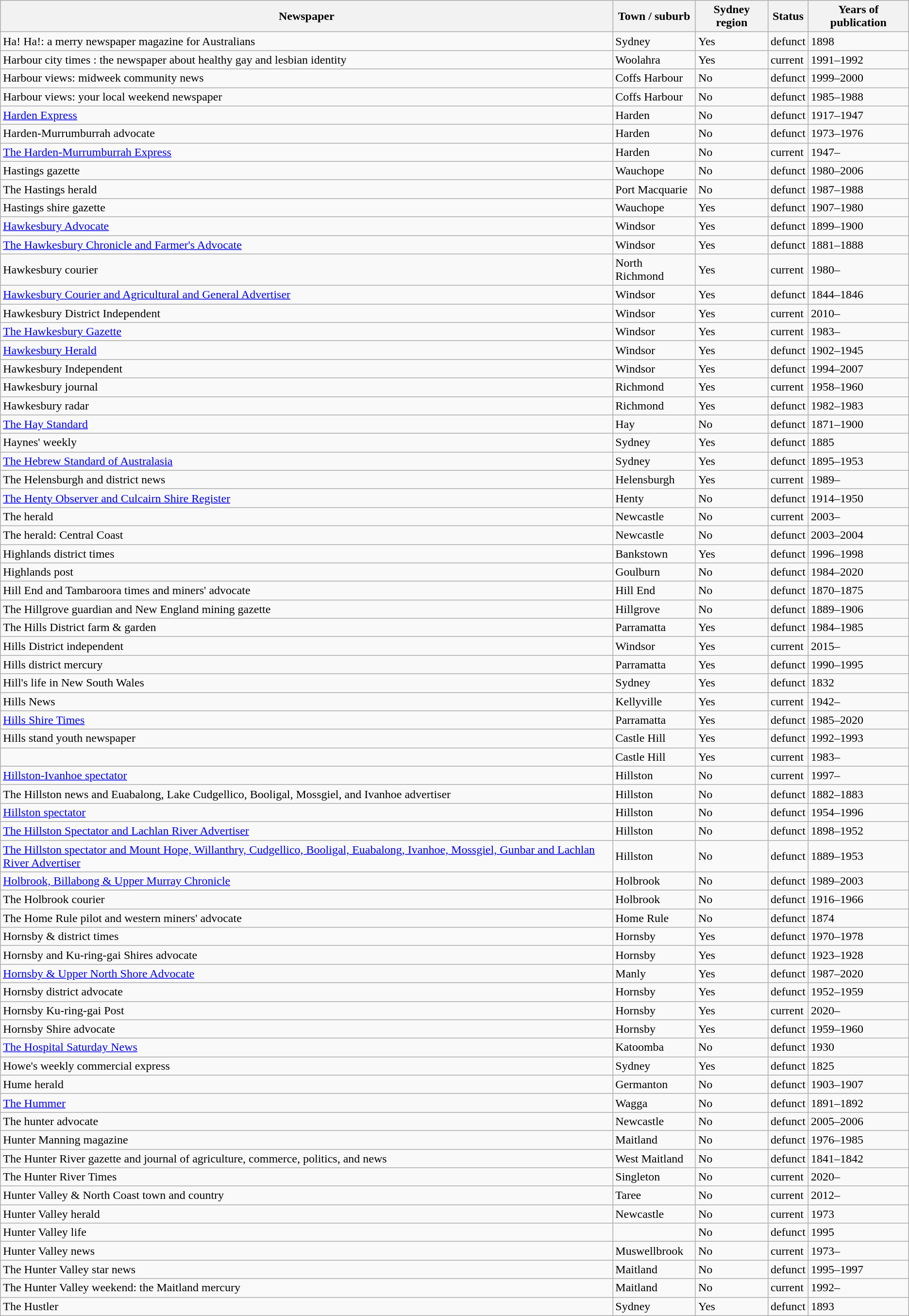<table class="wikitable sortable">
<tr>
<th class="unsortable">Newspaper</th>
<th>Town / suburb</th>
<th>Sydney region</th>
<th>Status</th>
<th>Years of publication</th>
</tr>
<tr>
<td>Ha! Ha!: a merry newspaper magazine for Australians</td>
<td>Sydney</td>
<td>Yes</td>
<td>defunct</td>
<td>1898</td>
</tr>
<tr>
<td>Harbour city times : the newspaper about healthy gay and lesbian identity</td>
<td>Woolahra</td>
<td>Yes</td>
<td>current</td>
<td>1991–1992</td>
</tr>
<tr>
<td>Harbour views: midweek community news</td>
<td>Coffs Harbour</td>
<td>No</td>
<td>defunct</td>
<td>1999–2000</td>
</tr>
<tr>
<td>Harbour views: your local weekend newspaper</td>
<td>Coffs Harbour</td>
<td>No</td>
<td>defunct</td>
<td>1985–1988</td>
</tr>
<tr>
<td><a href='#'>Harden Express</a></td>
<td>Harden</td>
<td>No</td>
<td>defunct</td>
<td>1917–1947</td>
</tr>
<tr>
<td>Harden-Murrumburrah advocate</td>
<td>Harden</td>
<td>No</td>
<td>defunct</td>
<td>1973–1976</td>
</tr>
<tr>
<td><a href='#'>The Harden-Murrumburrah Express</a></td>
<td>Harden</td>
<td>No</td>
<td>current</td>
<td>1947–</td>
</tr>
<tr>
<td>Hastings gazette</td>
<td>Wauchope</td>
<td>No</td>
<td>defunct</td>
<td>1980–2006</td>
</tr>
<tr>
<td>The Hastings herald</td>
<td>Port Macquarie</td>
<td>No</td>
<td>defunct</td>
<td>1987–1988</td>
</tr>
<tr>
<td>Hastings shire gazette</td>
<td>Wauchope</td>
<td>Yes</td>
<td>defunct</td>
<td>1907–1980</td>
</tr>
<tr>
<td><a href='#'>Hawkesbury Advocate</a></td>
<td>Windsor</td>
<td>Yes</td>
<td>defunct</td>
<td>1899–1900</td>
</tr>
<tr>
<td><a href='#'>The Hawkesbury Chronicle and Farmer's Advocate</a></td>
<td>Windsor</td>
<td>Yes</td>
<td>defunct</td>
<td>1881–1888</td>
</tr>
<tr>
<td>Hawkesbury courier</td>
<td>North Richmond</td>
<td>Yes</td>
<td>current</td>
<td>1980–</td>
</tr>
<tr>
<td><a href='#'>Hawkesbury Courier and Agricultural and General Advertiser</a></td>
<td>Windsor</td>
<td>Yes</td>
<td>defunct</td>
<td>1844–1846</td>
</tr>
<tr>
<td>Hawkesbury District Independent</td>
<td>Windsor</td>
<td>Yes</td>
<td>current</td>
<td>2010–</td>
</tr>
<tr>
<td><a href='#'>The Hawkesbury Gazette</a></td>
<td>Windsor</td>
<td>Yes</td>
<td>current</td>
<td>1983–</td>
</tr>
<tr>
<td><a href='#'>Hawkesbury Herald</a></td>
<td>Windsor</td>
<td>Yes</td>
<td>defunct</td>
<td>1902–1945</td>
</tr>
<tr>
<td>Hawkesbury Independent</td>
<td>Windsor</td>
<td>Yes</td>
<td>defunct</td>
<td>1994–2007</td>
</tr>
<tr>
<td>Hawkesbury journal</td>
<td>Richmond</td>
<td>Yes</td>
<td>current</td>
<td>1958–1960</td>
</tr>
<tr>
<td>Hawkesbury radar</td>
<td>Richmond</td>
<td>Yes</td>
<td>defunct</td>
<td>1982–1983</td>
</tr>
<tr>
<td><a href='#'>The Hay Standard</a></td>
<td>Hay</td>
<td>No</td>
<td>defunct</td>
<td>1871–1900</td>
</tr>
<tr>
<td>Haynes' weekly</td>
<td>Sydney</td>
<td>Yes</td>
<td>defunct</td>
<td>1885</td>
</tr>
<tr>
<td><a href='#'>The Hebrew Standard of Australasia</a></td>
<td>Sydney</td>
<td>Yes</td>
<td>defunct</td>
<td>1895–1953</td>
</tr>
<tr>
<td>The Helensburgh and district news</td>
<td>Helensburgh</td>
<td>Yes</td>
<td>current</td>
<td>1989–</td>
</tr>
<tr>
<td><a href='#'>The Henty Observer and Culcairn Shire Register</a></td>
<td>Henty</td>
<td>No</td>
<td>defunct</td>
<td>1914–1950</td>
</tr>
<tr>
<td>The herald</td>
<td>Newcastle</td>
<td>No</td>
<td>current</td>
<td>2003–</td>
</tr>
<tr>
<td>The herald: Central Coast</td>
<td>Newcastle</td>
<td>No</td>
<td>defunct</td>
<td>2003–2004</td>
</tr>
<tr>
<td>Highlands district times</td>
<td>Bankstown</td>
<td>Yes</td>
<td>defunct</td>
<td>1996–1998</td>
</tr>
<tr>
<td>Highlands post</td>
<td>Goulburn</td>
<td>No</td>
<td>defunct</td>
<td>1984–2020</td>
</tr>
<tr>
<td>Hill End and Tambaroora times and miners' advocate</td>
<td>Hill End</td>
<td>No</td>
<td>defunct</td>
<td>1870–1875</td>
</tr>
<tr>
<td>The Hillgrove guardian and New England mining gazette</td>
<td>Hillgrove</td>
<td>No</td>
<td>defunct</td>
<td>1889–1906</td>
</tr>
<tr>
<td>The Hills District farm & garden</td>
<td>Parramatta</td>
<td>Yes</td>
<td>defunct</td>
<td>1984–1985</td>
</tr>
<tr>
<td>Hills District independent</td>
<td>Windsor</td>
<td>Yes</td>
<td>current</td>
<td>2015–</td>
</tr>
<tr>
<td>Hills district mercury</td>
<td>Parramatta</td>
<td>Yes</td>
<td>defunct</td>
<td>1990–1995</td>
</tr>
<tr>
<td>Hill's life in New South Wales</td>
<td>Sydney</td>
<td>Yes</td>
<td>defunct</td>
<td>1832</td>
</tr>
<tr>
<td>Hills News</td>
<td>Kellyville</td>
<td>Yes</td>
<td>current</td>
<td>1942–</td>
</tr>
<tr>
<td><a href='#'>Hills Shire Times</a></td>
<td>Parramatta</td>
<td>Yes</td>
<td>defunct</td>
<td>1985–2020</td>
</tr>
<tr>
<td>Hills stand youth newspaper</td>
<td>Castle Hill</td>
<td>Yes</td>
<td>defunct</td>
<td>1992–1993</td>
</tr>
<tr>
<td></td>
<td>Castle Hill</td>
<td>Yes</td>
<td>current</td>
<td>1983–</td>
</tr>
<tr>
<td><a href='#'>Hillston-Ivanhoe spectator</a></td>
<td>Hillston</td>
<td>No</td>
<td>current</td>
<td>1997–</td>
</tr>
<tr>
<td>The Hillston news and Euabalong, Lake Cudgellico, Booligal, Mossgiel, and Ivanhoe advertiser</td>
<td>Hillston</td>
<td>No</td>
<td>defunct</td>
<td>1882–1883</td>
</tr>
<tr>
<td><a href='#'>Hillston spectator</a></td>
<td>Hillston</td>
<td>No</td>
<td>defunct</td>
<td>1954–1996</td>
</tr>
<tr>
<td><a href='#'>The Hillston Spectator and Lachlan River Advertiser</a></td>
<td>Hillston</td>
<td>No</td>
<td>defunct</td>
<td>1898–1952</td>
</tr>
<tr>
<td><a href='#'>The Hillston spectator and Mount Hope, Willanthry, Cudgellico, Booligal, Euabalong, Ivanhoe, Mossgiel, Gunbar and Lachlan River Advertiser</a></td>
<td>Hillston</td>
<td>No</td>
<td>defunct</td>
<td>1889–1953</td>
</tr>
<tr>
<td><a href='#'>Holbrook, Billabong & Upper Murray Chronicle</a></td>
<td>Holbrook</td>
<td>No</td>
<td>defunct</td>
<td>1989–2003</td>
</tr>
<tr>
<td>The Holbrook courier</td>
<td>Holbrook</td>
<td>No</td>
<td>defunct</td>
<td>1916–1966</td>
</tr>
<tr>
<td>The Home Rule pilot and western miners' advocate</td>
<td>Home Rule</td>
<td>No</td>
<td>defunct</td>
<td>1874</td>
</tr>
<tr>
<td>Hornsby & district times</td>
<td>Hornsby</td>
<td>Yes</td>
<td>defunct</td>
<td>1970–1978</td>
</tr>
<tr>
<td>Hornsby and Ku-ring-gai Shires advocate</td>
<td>Hornsby</td>
<td>Yes</td>
<td>defunct</td>
<td>1923–1928</td>
</tr>
<tr>
<td><a href='#'>Hornsby & Upper North Shore Advocate</a></td>
<td>Manly</td>
<td>Yes</td>
<td>defunct</td>
<td>1987–2020</td>
</tr>
<tr>
<td>Hornsby district advocate</td>
<td>Hornsby</td>
<td>Yes</td>
<td>defunct</td>
<td>1952–1959</td>
</tr>
<tr>
<td>Hornsby Ku-ring-gai Post</td>
<td>Hornsby</td>
<td>Yes</td>
<td>current</td>
<td>2020–</td>
</tr>
<tr>
<td>Hornsby Shire advocate</td>
<td>Hornsby</td>
<td>Yes</td>
<td>defunct</td>
<td>1959–1960</td>
</tr>
<tr>
<td><a href='#'>The Hospital Saturday News</a></td>
<td>Katoomba</td>
<td>No</td>
<td>defunct</td>
<td>1930</td>
</tr>
<tr>
<td>Howe's weekly commercial express</td>
<td>Sydney</td>
<td>Yes</td>
<td>defunct</td>
<td>1825</td>
</tr>
<tr>
<td>Hume herald</td>
<td>Germanton</td>
<td>No</td>
<td>defunct</td>
<td>1903–1907</td>
</tr>
<tr>
<td><a href='#'>The Hummer</a></td>
<td>Wagga</td>
<td>No</td>
<td>defunct</td>
<td>1891–1892</td>
</tr>
<tr>
<td>The hunter advocate</td>
<td>Newcastle</td>
<td>No</td>
<td>defunct</td>
<td>2005–2006</td>
</tr>
<tr>
<td>Hunter Manning magazine</td>
<td>Maitland</td>
<td>No</td>
<td>defunct</td>
<td>1976–1985</td>
</tr>
<tr>
<td>The Hunter River gazette and journal of agriculture, commerce, politics, and news</td>
<td>West Maitland</td>
<td>No</td>
<td>defunct</td>
<td>1841–1842</td>
</tr>
<tr>
<td>The Hunter River Times</td>
<td>Singleton</td>
<td>No</td>
<td>current</td>
<td>2020–</td>
</tr>
<tr>
<td>Hunter Valley & North Coast town and country</td>
<td>Taree</td>
<td>No</td>
<td>current</td>
<td>2012–</td>
</tr>
<tr>
<td>Hunter Valley herald</td>
<td>Newcastle</td>
<td>No</td>
<td>current</td>
<td>1973</td>
</tr>
<tr>
<td>Hunter Valley life</td>
<td></td>
<td>No</td>
<td>defunct</td>
<td>1995</td>
</tr>
<tr>
<td>Hunter Valley news</td>
<td>Muswellbrook</td>
<td>No</td>
<td>current</td>
<td>1973–</td>
</tr>
<tr>
<td>The Hunter Valley star news</td>
<td>Maitland</td>
<td>No</td>
<td>defunct</td>
<td>1995–1997</td>
</tr>
<tr>
<td>The Hunter Valley weekend: the Maitland mercury</td>
<td>Maitland</td>
<td>No</td>
<td>current</td>
<td>1992–</td>
</tr>
<tr>
<td>The Hustler</td>
<td>Sydney</td>
<td>Yes</td>
<td>defunct</td>
<td>1893</td>
</tr>
</table>
